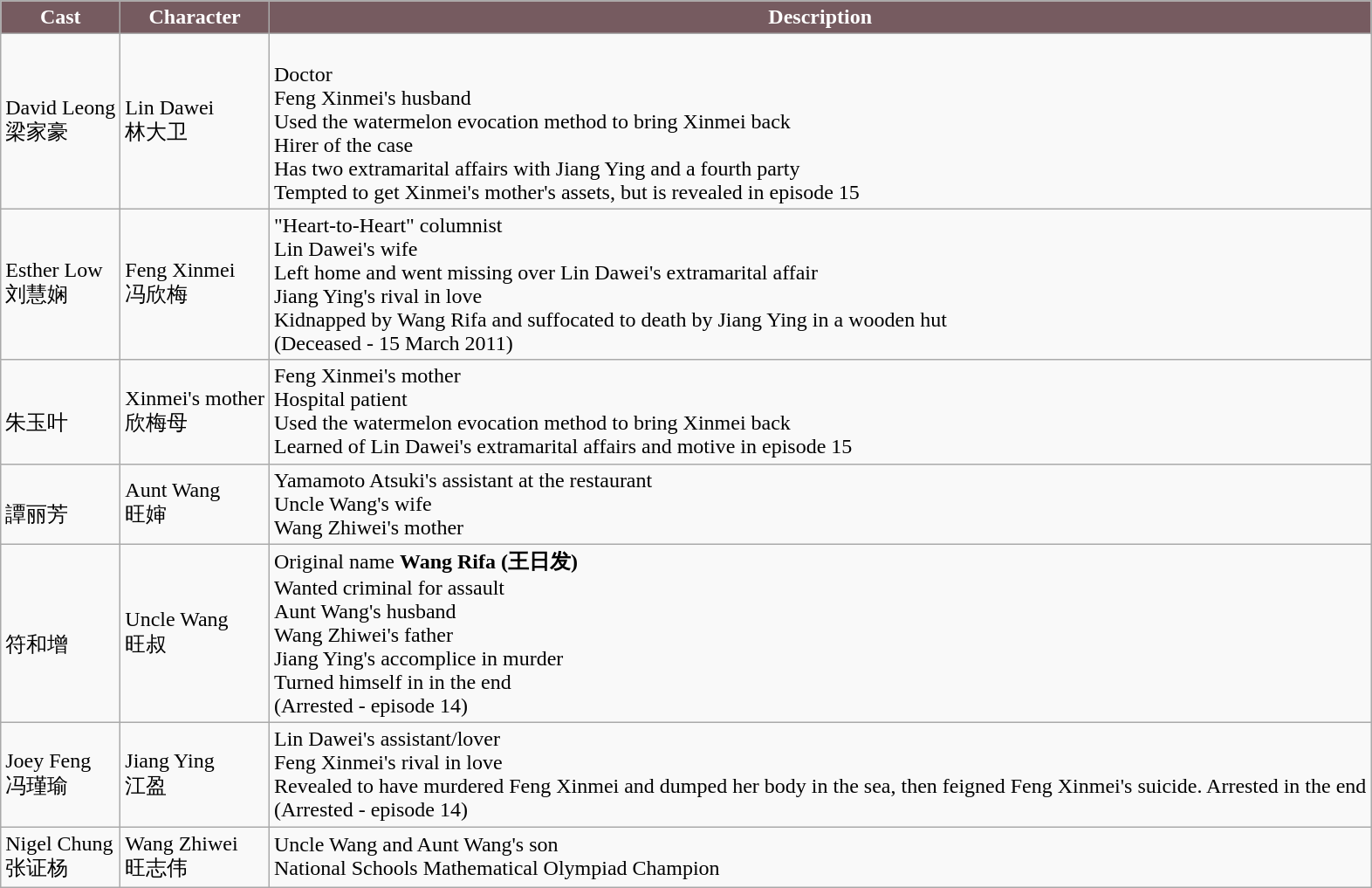<table class="wikitable">
<tr>
<th style="background:#765b60; color:white">Cast</th>
<th style="background:#765b60; color:white">Character</th>
<th style="background:#765b60; color:white">Description</th>
</tr>
<tr>
<td>David Leong <br> 梁家豪</td>
<td>Lin Dawei <br> 林大卫</td>
<td><br> Doctor <br> Feng Xinmei's husband <br> Used the watermelon evocation method to bring Xinmei back <br> Hirer of the case <br> Has two extramarital affairs with Jiang Ying and a fourth party <br> Tempted to get Xinmei's mother's assets, but is revealed in episode 15</td>
</tr>
<tr>
<td>Esther Low <br> 刘慧娴</td>
<td>Feng Xinmei <br> 冯欣梅</td>
<td>"Heart-to-Heart" columnist <br> Lin Dawei's wife <br> Left home and went missing over Lin Dawei's extramarital affair <br> Jiang Ying's rival in love <br> Kidnapped by Wang Rifa and suffocated to death by Jiang Ying in a wooden hut <br> (Deceased - 15 March 2011)</td>
</tr>
<tr>
<td><br> 朱玉叶</td>
<td>Xinmei's mother <br> 欣梅母</td>
<td>Feng Xinmei's mother <br> Hospital patient <br> Used the watermelon evocation method to bring Xinmei back <br> Learned of Lin Dawei's extramarital affairs and motive in episode 15</td>
</tr>
<tr>
<td><br> 譚丽芳</td>
<td>Aunt Wang <br> 旺婶</td>
<td>Yamamoto Atsuki's assistant at the restaurant <br> Uncle Wang's wife <br> Wang Zhiwei's mother</td>
</tr>
<tr>
<td><br> 符和增</td>
<td>Uncle Wang <br> 旺叔</td>
<td>Original name <strong>Wang Rifa (王日发)</strong> <br> Wanted criminal for assault <br> Aunt Wang's husband <br> Wang Zhiwei's father <br> Jiang Ying's accomplice in murder <br> Turned himself in in the end <br> (Arrested - episode 14)</td>
</tr>
<tr>
<td>Joey Feng <br> 冯瑾瑜</td>
<td>Jiang Ying <br> 江盈</td>
<td>Lin Dawei's assistant/lover <br> Feng Xinmei's rival in love <br> Revealed to have murdered Feng Xinmei and dumped her body in the sea, then feigned Feng Xinmei's suicide. Arrested in the end <br> (Arrested - episode 14)</td>
</tr>
<tr>
<td>Nigel Chung <br> 张证杨</td>
<td>Wang Zhiwei <br> 旺志伟</td>
<td>Uncle Wang and Aunt Wang's son <br> National Schools Mathematical Olympiad Champion</td>
</tr>
</table>
